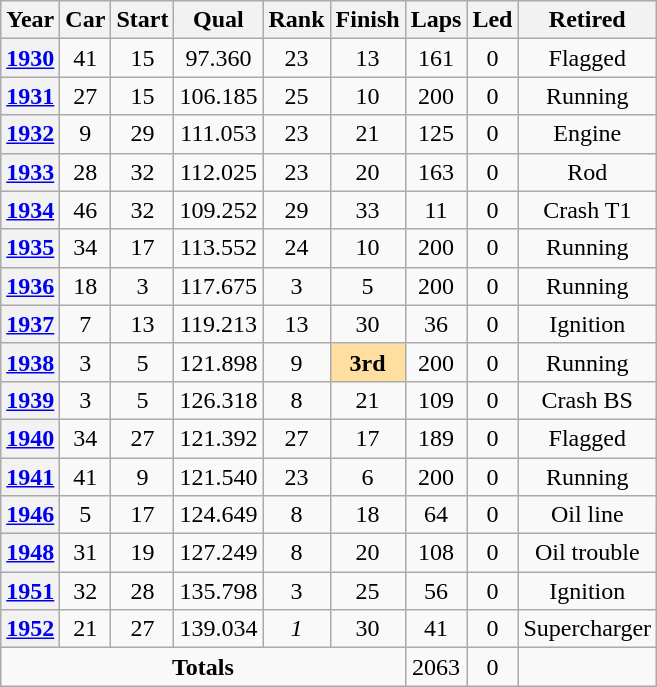<table class="wikitable" style="text-align:center">
<tr>
<th>Year</th>
<th>Car</th>
<th>Start</th>
<th>Qual</th>
<th>Rank</th>
<th>Finish</th>
<th>Laps</th>
<th>Led</th>
<th>Retired</th>
</tr>
<tr>
<th><a href='#'>1930</a></th>
<td>41</td>
<td>15</td>
<td>97.360</td>
<td>23</td>
<td>13</td>
<td>161</td>
<td>0</td>
<td>Flagged</td>
</tr>
<tr>
<th><a href='#'>1931</a></th>
<td>27</td>
<td>15</td>
<td>106.185</td>
<td>25</td>
<td>10</td>
<td>200</td>
<td>0</td>
<td>Running</td>
</tr>
<tr>
<th><a href='#'>1932</a></th>
<td>9</td>
<td>29</td>
<td>111.053</td>
<td>23</td>
<td>21</td>
<td>125</td>
<td>0</td>
<td>Engine</td>
</tr>
<tr>
<th><a href='#'>1933</a></th>
<td>28</td>
<td>32</td>
<td>112.025</td>
<td>23</td>
<td>20</td>
<td>163</td>
<td>0</td>
<td>Rod</td>
</tr>
<tr>
<th><a href='#'>1934</a></th>
<td>46</td>
<td>32</td>
<td>109.252</td>
<td>29</td>
<td>33</td>
<td>11</td>
<td>0</td>
<td>Crash T1</td>
</tr>
<tr>
<th><a href='#'>1935</a></th>
<td>34</td>
<td>17</td>
<td>113.552</td>
<td>24</td>
<td>10</td>
<td>200</td>
<td>0</td>
<td>Running</td>
</tr>
<tr>
<th><a href='#'>1936</a></th>
<td>18</td>
<td>3</td>
<td>117.675</td>
<td>3</td>
<td>5</td>
<td>200</td>
<td>0</td>
<td>Running</td>
</tr>
<tr>
<th><a href='#'>1937</a></th>
<td>7</td>
<td>13</td>
<td>119.213</td>
<td>13</td>
<td>30</td>
<td>36</td>
<td>0</td>
<td>Ignition</td>
</tr>
<tr>
<th><a href='#'>1938</a></th>
<td>3</td>
<td>5</td>
<td>121.898</td>
<td>9</td>
<td style="background:#ffdf9f;"><strong>3rd</strong></td>
<td>200</td>
<td>0</td>
<td>Running</td>
</tr>
<tr>
<th><a href='#'>1939</a></th>
<td>3</td>
<td>5</td>
<td>126.318</td>
<td>8</td>
<td>21</td>
<td>109</td>
<td>0</td>
<td>Crash BS</td>
</tr>
<tr>
<th><a href='#'>1940</a></th>
<td>34</td>
<td>27</td>
<td>121.392</td>
<td>27</td>
<td>17</td>
<td>189</td>
<td>0</td>
<td>Flagged</td>
</tr>
<tr>
<th><a href='#'>1941</a></th>
<td>41</td>
<td>9</td>
<td>121.540</td>
<td>23</td>
<td>6</td>
<td>200</td>
<td>0</td>
<td>Running</td>
</tr>
<tr>
<th><a href='#'>1946</a></th>
<td>5</td>
<td>17</td>
<td>124.649</td>
<td>8</td>
<td>18</td>
<td>64</td>
<td>0</td>
<td>Oil line</td>
</tr>
<tr>
<th><a href='#'>1948</a></th>
<td>31</td>
<td>19</td>
<td>127.249</td>
<td>8</td>
<td>20</td>
<td>108</td>
<td>0</td>
<td>Oil trouble</td>
</tr>
<tr>
<th><a href='#'>1951</a></th>
<td>32</td>
<td>28</td>
<td>135.798</td>
<td>3</td>
<td>25</td>
<td>56</td>
<td>0</td>
<td>Ignition</td>
</tr>
<tr>
<th><a href='#'>1952</a></th>
<td>21</td>
<td>27</td>
<td>139.034</td>
<td><em>1</em></td>
<td>30</td>
<td>41</td>
<td>0</td>
<td>Supercharger</td>
</tr>
<tr>
<td colspan=6><strong>Totals</strong></td>
<td>2063</td>
<td>0</td>
<td></td>
</tr>
</table>
